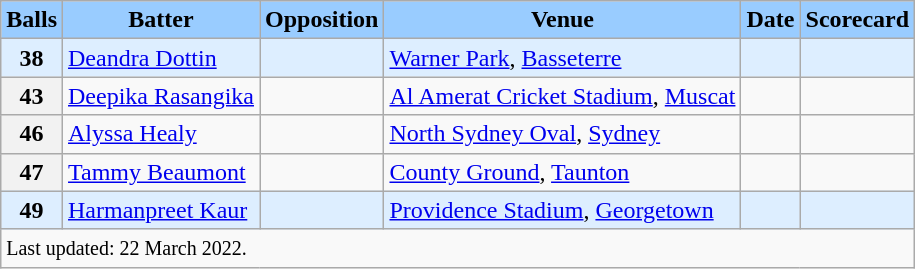<table class="wikitable">
<tr>
<th style="background-color:#99ccff;">Balls</th>
<th style="background-color:#99ccff;">Batter</th>
<th style="background-color:#99ccff;">Opposition</th>
<th style="background-color:#99ccff;">Venue</th>
<th style="background-color:#99ccff;">Date</th>
<th style="background-color:#99ccff;">Scorecard</th>
</tr>
<tr style="background-color:#def;">
<th scope="row" style="background-color:#def;">38 </th>
<td> <a href='#'>Deandra Dottin</a></td>
<td></td>
<td><a href='#'>Warner Park</a>, <a href='#'>Basseterre</a></td>
<td></td>
<td></td>
</tr>
<tr>
<th scope="row">43</th>
<td> <a href='#'>Deepika Rasangika</a></td>
<td></td>
<td><a href='#'>Al Amerat Cricket Stadium</a>, <a href='#'>Muscat</a></td>
<td></td>
<td></td>
</tr>
<tr>
<th scope="row">46</th>
<td> <a href='#'>Alyssa Healy</a></td>
<td></td>
<td><a href='#'>North Sydney Oval</a>, <a href='#'>Sydney</a></td>
<td></td>
<td></td>
</tr>
<tr>
<th scope="row">47</th>
<td> <a href='#'>Tammy Beaumont</a></td>
<td></td>
<td><a href='#'>County Ground</a>, <a href='#'>Taunton</a></td>
<td></td>
<td></td>
</tr>
<tr style="background-color:#def;">
<th scope="row" style="background-color:#def;">49 </th>
<td> <a href='#'>Harmanpreet Kaur</a></td>
<td></td>
<td><a href='#'>Providence Stadium</a>, <a href='#'>Georgetown</a></td>
<td></td>
<td></td>
</tr>
<tr>
<td scope="row" colspan=8><small>Last updated: 22 March 2022.</small></td>
</tr>
</table>
